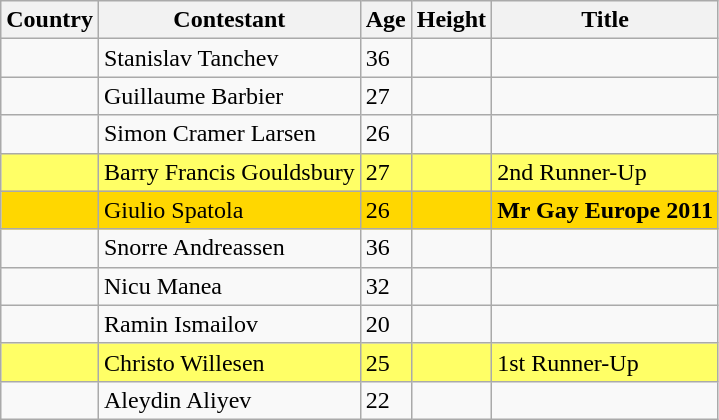<table class="sortable wikitable">
<tr>
<th>Country</th>
<th>Contestant</th>
<th>Age</th>
<th>Height</th>
<th>Title</th>
</tr>
<tr>
<td><strong></strong></td>
<td>Stanislav Tanchev</td>
<td>36</td>
<td></td>
<td></td>
</tr>
<tr>
<td><strong></strong></td>
<td>Guillaume Barbier</td>
<td>27</td>
<td></td>
<td></td>
</tr>
<tr>
<td><strong></strong></td>
<td>Simon Cramer Larsen</td>
<td>26</td>
<td></td>
<td></td>
</tr>
<tr style="background:#FFFF66">
<td><strong></strong></td>
<td>Barry Francis Gouldsbury</td>
<td>27</td>
<td></td>
<td>2nd Runner-Up</td>
</tr>
<tr style="background:gold">
<td><strong></strong></td>
<td>Giulio Spatola</td>
<td>26</td>
<td></td>
<td><strong>Mr Gay Europe 2011</strong></td>
</tr>
<tr>
<td><strong></strong></td>
<td>Snorre Andreassen</td>
<td>36</td>
<td></td>
<td></td>
</tr>
<tr>
<td><strong></strong></td>
<td>Nicu Manea</td>
<td>32</td>
<td></td>
<td></td>
</tr>
<tr>
<td><strong></strong></td>
<td>Ramin Ismailov</td>
<td>20</td>
<td></td>
<td></td>
</tr>
<tr style="background:#FFFF66">
<td><strong></strong></td>
<td>Christo Willesen</td>
<td>25</td>
<td></td>
<td>1st Runner-Up</td>
</tr>
<tr>
<td><strong></strong></td>
<td>Aleydin Aliyev</td>
<td>22</td>
<td></td>
<td></td>
</tr>
</table>
